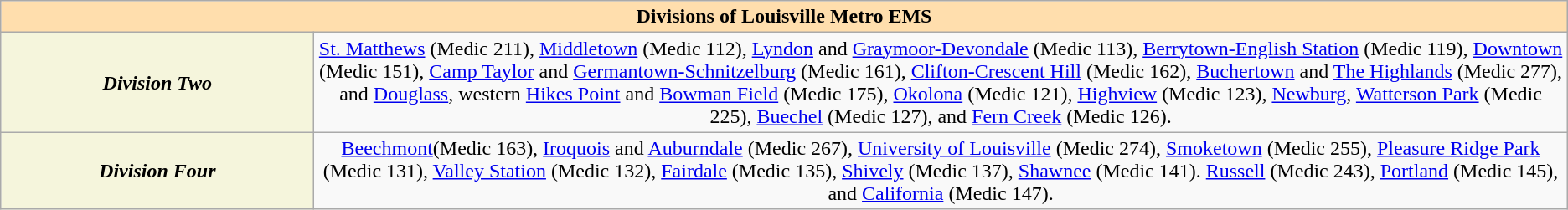<table class="wikitable">
<tr>
<th colspan="2" style="background:#ffdead;">Divisions of Louisville Metro EMS</th>
</tr>
<tr>
<th style="width:20%; background:beige;"><em>Division Two</em></th>
<td style="width:80%; text-align:center;"><a href='#'>St. Matthews</a> (Medic 211), <a href='#'>Middletown</a> (Medic 112), <a href='#'>Lyndon</a> and <a href='#'>Graymoor-Devondale</a> (Medic 113), <a href='#'>Berrytown-English Station</a> (Medic 119), <a href='#'>Downtown</a> (Medic 151), <a href='#'>Camp Taylor</a> and <a href='#'>Germantown-Schnitzelburg</a> (Medic 161), <a href='#'>Clifton-Crescent Hill</a> (Medic 162), <a href='#'>Buchertown</a> and <a href='#'>The Highlands</a> (Medic 277), and <a href='#'>Douglass</a>, western <a href='#'>Hikes Point</a> and <a href='#'>Bowman Field</a> (Medic 175), <a href='#'>Okolona</a> (Medic 121), <a href='#'>Highview</a> (Medic 123), <a href='#'>Newburg</a>, <a href='#'>Watterson Park</a> (Medic 225), <a href='#'>Buechel</a> (Medic 127), and <a href='#'>Fern Creek</a> (Medic 126).</td>
</tr>
<tr>
<th style="width:20%; background:beige;"><em>Division Four</em></th>
<td style="width:80%; text-align:center;"><a href='#'>Beechmont</a>(Medic 163), <a href='#'>Iroquois</a> and <a href='#'>Auburndale</a> (Medic 267), <a href='#'>University of Louisville</a> (Medic 274), <a href='#'>Smoketown</a> (Medic 255), <a href='#'>Pleasure Ridge Park</a> (Medic 131), <a href='#'>Valley Station</a>  (Medic 132), <a href='#'>Fairdale</a> (Medic 135), <a href='#'>Shively</a> (Medic 137), <a href='#'>Shawnee</a> (Medic 141). <a href='#'>Russell</a> (Medic 243), <a href='#'>Portland</a> (Medic 145), and <a href='#'>California</a> (Medic 147).</td>
</tr>
</table>
